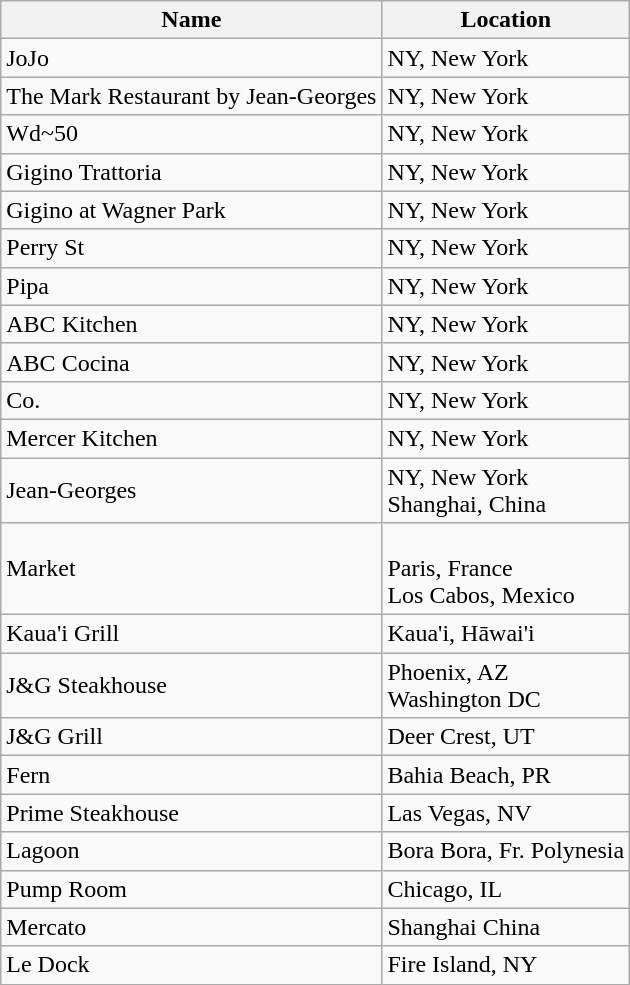<table class="wikitable sortable">
<tr>
<th>Name</th>
<th>Location</th>
</tr>
<tr>
<td>JoJo</td>
<td>NY, New York</td>
</tr>
<tr>
<td>The Mark Restaurant by Jean-Georges</td>
<td>NY, New York</td>
</tr>
<tr>
<td>Wd~50</td>
<td>NY, New York</td>
</tr>
<tr>
<td>Gigino Trattoria</td>
<td>NY, New York</td>
</tr>
<tr>
<td>Gigino at Wagner Park</td>
<td>NY, New York</td>
</tr>
<tr>
<td>Perry St</td>
<td>NY, New York</td>
</tr>
<tr>
<td>Pipa</td>
<td>NY, New York</td>
</tr>
<tr>
<td>ABC Kitchen</td>
<td>NY, New York</td>
</tr>
<tr>
<td>ABC Cocina</td>
<td>NY, New York</td>
</tr>
<tr>
<td>Co.</td>
<td>NY, New York</td>
</tr>
<tr>
<td>Mercer Kitchen</td>
<td>NY, New York</td>
</tr>
<tr>
<td>Jean-Georges</td>
<td>NY, New York<br>Shanghai, China</td>
</tr>
<tr>
<td>Market</td>
<td><br>Paris, France<br>Los Cabos, Mexico</td>
</tr>
<tr>
<td>Kaua'i Grill</td>
<td>Kaua'i, Hāwai'i</td>
</tr>
<tr>
<td>J&G Steakhouse</td>
<td>Phoenix, AZ<br>Washington DC</td>
</tr>
<tr>
<td>J&G Grill</td>
<td>Deer Crest, UT</td>
</tr>
<tr>
<td>Fern</td>
<td>Bahia Beach, PR</td>
</tr>
<tr>
<td>Prime Steakhouse</td>
<td>Las Vegas, NV</td>
</tr>
<tr>
<td>Lagoon</td>
<td>Bora Bora, Fr. Polynesia</td>
</tr>
<tr>
<td>Pump Room</td>
<td>Chicago, IL</td>
</tr>
<tr>
<td>Mercato</td>
<td>Shanghai China</td>
</tr>
<tr>
<td>Le Dock</td>
<td>Fire Island, NY</td>
</tr>
</table>
